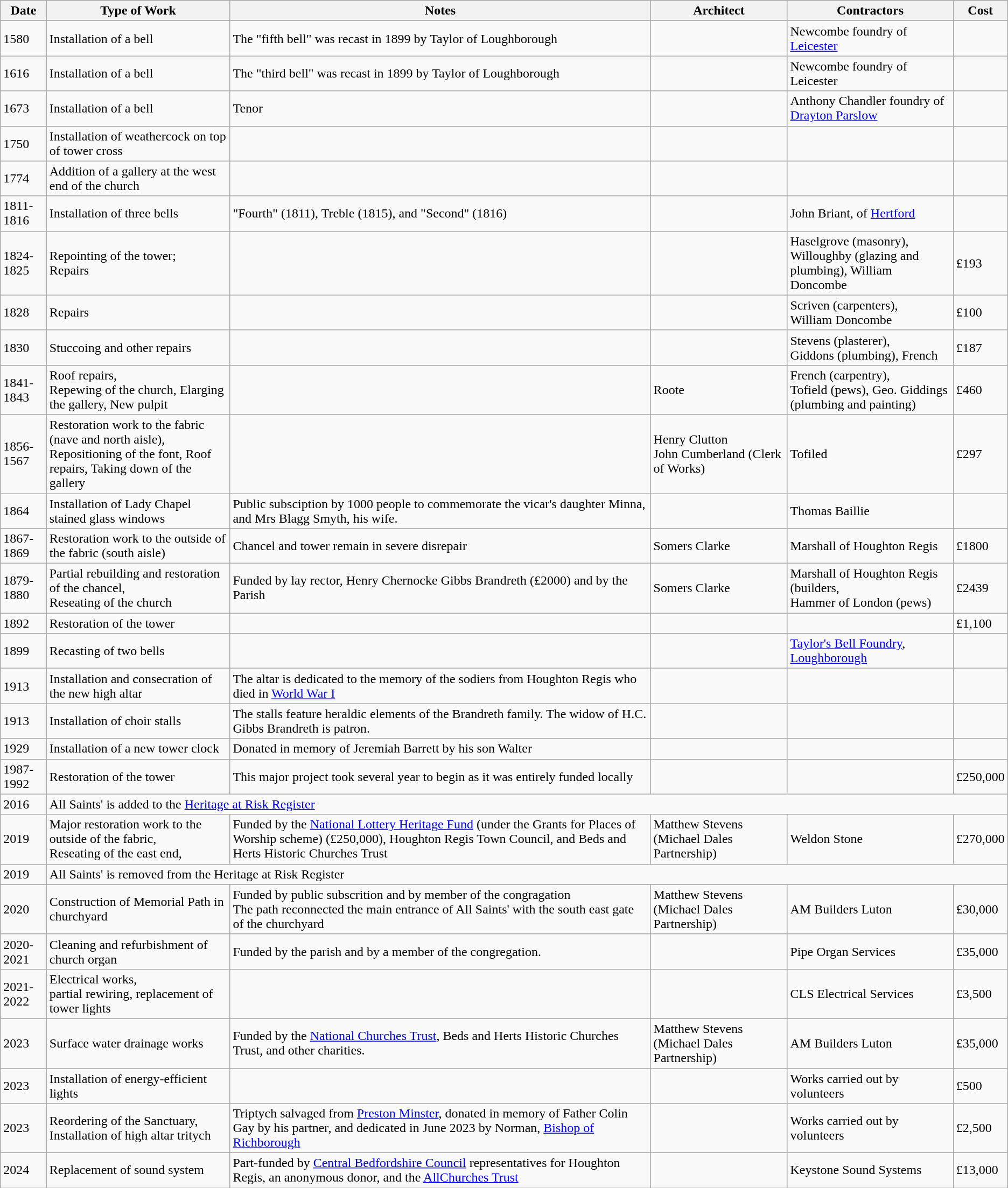<table class="wikitable">
<tr>
<th>Date</th>
<th>Type of Work</th>
<th>Notes</th>
<th>Architect</th>
<th>Contractors</th>
<th>Cost</th>
</tr>
<tr>
<td>1580</td>
<td>Installation of a bell</td>
<td>The "fifth bell" was recast in 1899 by Taylor of Loughborough</td>
<td></td>
<td>Newcombe foundry of <a href='#'>Leicester</a></td>
<td></td>
</tr>
<tr>
<td>1616</td>
<td>Installation of a bell</td>
<td>The "third bell" was recast in 1899 by Taylor of Loughborough</td>
<td></td>
<td>Newcombe foundry of Leicester</td>
<td></td>
</tr>
<tr>
<td>1673</td>
<td>Installation of a bell</td>
<td>Tenor</td>
<td></td>
<td>Anthony Chandler foundry of <a href='#'>Drayton Parslow</a></td>
<td></td>
</tr>
<tr>
<td>1750</td>
<td>Installation of weathercock on top of tower cross</td>
<td></td>
<td></td>
<td></td>
<td></td>
</tr>
<tr>
<td>1774</td>
<td>Addition of a gallery at the west end of the church</td>
<td></td>
<td></td>
<td></td>
<td></td>
</tr>
<tr>
<td>1811-1816</td>
<td>Installation of three bells</td>
<td>"Fourth" (1811), Treble (1815), and "Second" (1816)</td>
<td></td>
<td>John Briant, of <a href='#'>Hertford</a></td>
<td></td>
</tr>
<tr>
<td>1824-1825</td>
<td>Repointing of the tower;<br>Repairs</td>
<td></td>
<td></td>
<td>Haselgrove (masonry),<br>Willoughby (glazing and plumbing), William Doncombe</td>
<td>£193</td>
</tr>
<tr>
<td>1828</td>
<td>Repairs</td>
<td></td>
<td></td>
<td>Scriven (carpenters),<br>William Doncombe</td>
<td>£100</td>
</tr>
<tr>
<td>1830</td>
<td>Stuccoing and other repairs</td>
<td></td>
<td></td>
<td>Stevens (plasterer),<br>Giddons (plumbing), French</td>
<td>£187</td>
</tr>
<tr>
<td>1841-1843</td>
<td>Roof repairs,<br>Repewing of the church, Elarging the gallery, New pulpit</td>
<td></td>
<td>Roote</td>
<td>French (carpentry),<br>Tofield (pews), Geo. Giddings (plumbing and painting)</td>
<td>£460</td>
</tr>
<tr>
<td>1856-1567</td>
<td>Restoration work to the fabric (nave and north aisle),<br>Repositioning of the font, Roof repairs, Taking down of the gallery</td>
<td></td>
<td>Henry Clutton<br>John Cumberland (Clerk of Works)</td>
<td>Tofiled</td>
<td>£297</td>
</tr>
<tr>
<td>1864</td>
<td>Installation of Lady Chapel stained glass windows</td>
<td>Public subsciption by 1000 people to commemorate the vicar's daughter Minna, and Mrs Blagg Smyth, his wife.</td>
<td></td>
<td>Thomas Baillie</td>
<td></td>
</tr>
<tr>
<td>1867-1869</td>
<td>Restoration work to the outside of the fabric (south aisle)</td>
<td>Chancel and tower remain in severe disrepair</td>
<td>Somers Clarke</td>
<td>Marshall of Houghton Regis</td>
<td>£1800</td>
</tr>
<tr>
<td>1879-1880</td>
<td>Partial rebuilding and restoration of the chancel,<br>Reseating of the church</td>
<td>Funded by lay rector, Henry Chernocke Gibbs Brandreth (£2000) and by the Parish</td>
<td>Somers Clarke</td>
<td>Marshall of Houghton Regis (builders,<br>Hammer of London (pews)</td>
<td>£2439</td>
</tr>
<tr>
<td>1892</td>
<td>Restoration of the tower</td>
<td></td>
<td></td>
<td></td>
<td>£1,100</td>
</tr>
<tr>
<td>1899</td>
<td>Recasting of two bells</td>
<td></td>
<td></td>
<td><a href='#'>Taylor's Bell Foundry</a>, <a href='#'>Loughborough</a></td>
<td></td>
</tr>
<tr>
<td>1913</td>
<td>Installation and consecration of the new high altar</td>
<td>The altar is dedicated to the memory of the sodiers from Houghton Regis who died in <a href='#'>World War I</a></td>
<td></td>
<td></td>
<td></td>
</tr>
<tr>
<td>1913</td>
<td>Installation of choir stalls</td>
<td>The stalls feature heraldic elements of the Brandreth family. The widow of H.C. Gibbs Brandreth is patron.</td>
<td></td>
<td></td>
<td></td>
</tr>
<tr>
<td>1929</td>
<td>Installation of a new tower clock</td>
<td>Donated in memory of Jeremiah Barrett by his son Walter</td>
<td></td>
<td></td>
<td></td>
</tr>
<tr>
<td>1987-1992</td>
<td>Restoration of the tower</td>
<td>This major project took several year to begin as it was entirely funded locally</td>
<td></td>
<td></td>
<td>£250,000</td>
</tr>
<tr>
<td>2016</td>
<td colspan="5">All Saints' is added to the <a href='#'>Heritage at Risk Register</a></td>
</tr>
<tr>
<td>2019</td>
<td>Major restoration work to the outside of the fabric,<br>Reseating of the east end,</td>
<td>Funded by the <a href='#'>National Lottery Heritage Fund</a> (under the Grants for Places of Worship scheme) (£250,000), Houghton Regis Town Council, and Beds and Herts Historic Churches Trust</td>
<td>Matthew Stevens (Michael Dales Partnership)</td>
<td>Weldon Stone</td>
<td>£270,000</td>
</tr>
<tr>
<td>2019</td>
<td colspan="5">All Saints' is removed from the Heritage at Risk Register</td>
</tr>
<tr>
<td>2020</td>
<td>Construction of Memorial Path in churchyard</td>
<td>Funded by public subscrition and by member of the congragation<br>The path reconnected the main entrance of All Saints' with the south east gate of the churchyard</td>
<td>Matthew Stevens (Michael Dales Partnership)</td>
<td>AM Builders Luton</td>
<td>£30,000</td>
</tr>
<tr>
<td>2020-2021</td>
<td>Cleaning and refurbishment of church organ</td>
<td>Funded by the parish and by a member of the congregation.</td>
<td></td>
<td>Pipe Organ Services</td>
<td>£35,000</td>
</tr>
<tr>
<td>2021-2022</td>
<td>Electrical works,<br>partial rewiring, replacement of tower lights</td>
<td></td>
<td></td>
<td>CLS Electrical Services</td>
<td>£3,500</td>
</tr>
<tr>
<td>2023</td>
<td>Surface water drainage works</td>
<td>Funded by the <a href='#'>National Churches Trust</a>, Beds and Herts Historic Churches Trust, and other charities.</td>
<td>Matthew Stevens (Michael Dales Partnership)</td>
<td>AM Builders Luton</td>
<td>£35,000</td>
</tr>
<tr>
<td>2023</td>
<td>Installation of energy-efficient lights</td>
<td></td>
<td></td>
<td>Works carried out by volunteers</td>
<td>£500</td>
</tr>
<tr>
<td>2023</td>
<td>Reordering of the Sanctuary,<br>Installation of high altar tritych</td>
<td>Triptych salvaged from <a href='#'>Preston Minster</a>, donated in memory of Father Colin Gay by his partner, and dedicated in June 2023 by Norman, <a href='#'>Bishop of Richborough</a></td>
<td></td>
<td>Works carried out by volunteers</td>
<td>£2,500</td>
</tr>
<tr>
<td>2024</td>
<td>Replacement of sound system</td>
<td>Part-funded by <a href='#'>Central Bedfordshire Council</a> representatives for Houghton Regis, an anonymous donor, and the <a href='#'>AllChurches Trust</a></td>
<td></td>
<td>Keystone Sound Systems</td>
<td>£13,000</td>
</tr>
</table>
